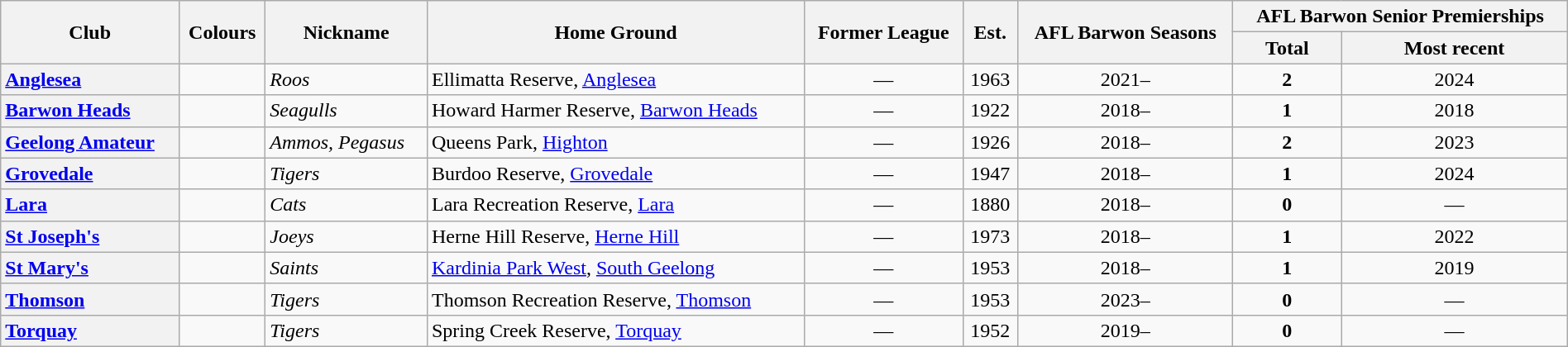<table class="wikitable sortable" style="width:100%; text-align:left;">
<tr>
<th rowspan="2">Club</th>
<th rowspan="2" class="unsortable">Colours</th>
<th rowspan="2">Nickname</th>
<th rowspan="2">Home Ground</th>
<th rowspan="2">Former League</th>
<th rowspan="2">Est.</th>
<th rowspan="2">AFL Barwon Seasons</th>
<th colspan="2">AFL Barwon Senior Premierships</th>
</tr>
<tr>
<th>Total</th>
<th>Most recent</th>
</tr>
<tr>
<th style="text-align:left"><a href='#'>Anglesea</a></th>
<td style="text-align:center;"></td>
<td><em>Roos</em></td>
<td>Ellimatta Reserve, <a href='#'>Anglesea</a></td>
<td style="text-align:center;">—</td>
<td style="text-align:center;">1963</td>
<td style="text-align:center;">2021–</td>
<td style="text-align:center;"><strong>2</strong></td>
<td style="text-align:center;">2024</td>
</tr>
<tr>
<th style="text-align:left"><a href='#'>Barwon Heads</a></th>
<td style="text-align:center;"></td>
<td><em>Seagulls</em></td>
<td>Howard Harmer Reserve, <a href='#'>Barwon Heads</a></td>
<td style="text-align:center;">—</td>
<td style="text-align:center;">1922</td>
<td style="text-align:center;">2018–</td>
<td style="text-align:center;"><strong>1</strong></td>
<td style="text-align:center;">2018</td>
</tr>
<tr>
<th style="text-align:left"><a href='#'>Geelong Amateur</a></th>
<td style="text-align:center;"></td>
<td><em>Ammos, Pegasus</em></td>
<td>Queens Park, <a href='#'>Highton</a></td>
<td style="text-align:center;">—</td>
<td style="text-align:center;">1926</td>
<td style="text-align:center;">2018–</td>
<td style="text-align:center;"><strong>2</strong></td>
<td style="text-align:center;">2023</td>
</tr>
<tr>
<th style="text-align:left"><a href='#'>Grovedale</a></th>
<td style="text-align:center;"></td>
<td><em>Tigers</em></td>
<td>Burdoo Reserve, <a href='#'>Grovedale</a></td>
<td style="text-align:center;">—</td>
<td style="text-align:center;">1947</td>
<td style="text-align:center;">2018–</td>
<td style="text-align:center;"><strong>1</strong></td>
<td style="text-align:center;">2024</td>
</tr>
<tr>
<th style="text-align:left"><a href='#'>Lara</a></th>
<td style="text-align:center;"></td>
<td><em>Cats</em></td>
<td>Lara Recreation Reserve, <a href='#'>Lara</a></td>
<td style="text-align:center;">—</td>
<td style="text-align:center;">1880</td>
<td style="text-align:center;">2018–</td>
<td style="text-align:center;"><strong>0</strong></td>
<td style="text-align:center;">—</td>
</tr>
<tr>
<th style="text-align:left"><a href='#'>St Joseph's</a></th>
<td style="text-align:center;"></td>
<td><em>Joeys</em></td>
<td>Herne Hill Reserve, <a href='#'>Herne Hill</a></td>
<td style="text-align:center;">—</td>
<td style="text-align:center;">1973</td>
<td style="text-align:center;">2018–</td>
<td style="text-align:center;"><strong>1</strong></td>
<td style="text-align:center;">2022</td>
</tr>
<tr>
<th style="text-align:left"><a href='#'>St Mary's</a></th>
<td style="text-align:center;"></td>
<td><em>Saints</em></td>
<td><a href='#'>Kardinia Park West</a>, <a href='#'>South Geelong</a></td>
<td style="text-align:center;">—</td>
<td style="text-align:center;">1953</td>
<td style="text-align:center;">2018–</td>
<td style="text-align:center;"><strong>1</strong></td>
<td style="text-align:center;">2019</td>
</tr>
<tr>
<th style="text-align:left"><a href='#'>Thomson</a></th>
<td style="text-align:center;"></td>
<td><em>Tigers</em></td>
<td>Thomson Recreation Reserve, <a href='#'>Thomson</a></td>
<td style="text-align:center;">—</td>
<td style="text-align:center;">1953</td>
<td style="text-align:center;">2023–</td>
<td style="text-align:center;"><strong>0</strong></td>
<td style="text-align:center;">—</td>
</tr>
<tr>
<th style="text-align:left"><a href='#'>Torquay</a></th>
<td style="text-align:center;"></td>
<td><em>Tigers</em></td>
<td>Spring Creek Reserve, <a href='#'>Torquay</a></td>
<td style="text-align:center;">—</td>
<td style="text-align:center;">1952</td>
<td style="text-align:center;">2019–</td>
<td style="text-align:center;"><strong>0</strong></td>
<td style="text-align:center;">—</td>
</tr>
</table>
